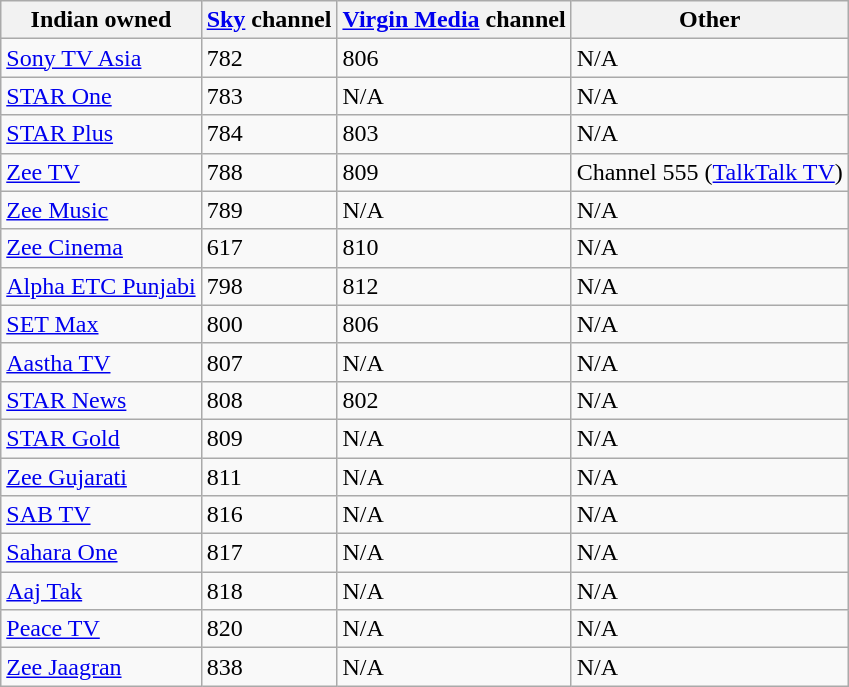<table class="wikitable"  style="float:left; margin-right:1em">
<tr>
<th>Indian owned</th>
<th><a href='#'>Sky</a> channel</th>
<th><a href='#'>Virgin Media</a> channel</th>
<th>Other</th>
</tr>
<tr>
<td><a href='#'>Sony TV Asia</a></td>
<td>782</td>
<td>806</td>
<td>N/A</td>
</tr>
<tr>
<td><a href='#'>STAR One</a></td>
<td>783</td>
<td>N/A</td>
<td>N/A</td>
</tr>
<tr>
<td><a href='#'>STAR Plus</a></td>
<td>784</td>
<td>803</td>
<td>N/A</td>
</tr>
<tr>
<td><a href='#'>Zee TV</a></td>
<td>788</td>
<td>809</td>
<td>Channel 555 (<a href='#'>TalkTalk TV</a>)</td>
</tr>
<tr>
<td><a href='#'>Zee Music</a></td>
<td>789</td>
<td>N/A</td>
<td>N/A</td>
</tr>
<tr>
<td><a href='#'>Zee Cinema</a></td>
<td>617</td>
<td>810</td>
<td>N/A</td>
</tr>
<tr>
<td><a href='#'>Alpha ETC Punjabi</a></td>
<td>798</td>
<td>812</td>
<td>N/A</td>
</tr>
<tr>
<td><a href='#'>SET Max</a></td>
<td>800</td>
<td>806</td>
<td>N/A</td>
</tr>
<tr>
<td><a href='#'>Aastha TV</a></td>
<td>807</td>
<td>N/A</td>
<td>N/A</td>
</tr>
<tr>
<td><a href='#'>STAR News</a></td>
<td>808</td>
<td>802</td>
<td>N/A</td>
</tr>
<tr>
<td><a href='#'>STAR Gold</a></td>
<td>809</td>
<td>N/A</td>
<td>N/A</td>
</tr>
<tr>
<td><a href='#'>Zee Gujarati</a></td>
<td>811</td>
<td>N/A</td>
<td>N/A</td>
</tr>
<tr>
<td><a href='#'>SAB TV</a></td>
<td>816</td>
<td>N/A</td>
<td>N/A</td>
</tr>
<tr>
<td><a href='#'>Sahara One</a></td>
<td>817</td>
<td>N/A</td>
<td>N/A</td>
</tr>
<tr>
<td><a href='#'>Aaj Tak</a></td>
<td>818</td>
<td>N/A</td>
<td>N/A</td>
</tr>
<tr>
<td><a href='#'>Peace TV</a></td>
<td>820</td>
<td>N/A</td>
<td>N/A</td>
</tr>
<tr>
<td><a href='#'>Zee Jaagran</a></td>
<td>838</td>
<td>N/A</td>
<td>N/A</td>
</tr>
</table>
